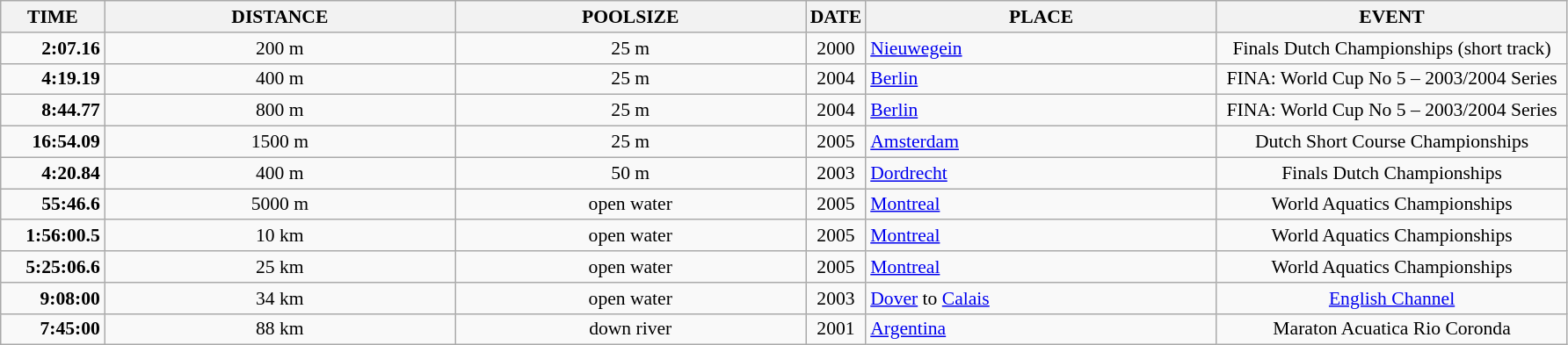<table class="wikitable" style="border-collapse: collapse; font-size: 90%;">
<tr>
<th style="width: 5em">TIME</th>
<th align="left" style="width: 18em">DISTANCE</th>
<th align="left" style="width: 18em">POOLSIZE</th>
<th>DATE</th>
<th align="left" style="width: 18em">PLACE</th>
<th align="left" style="width: 18em">EVENT</th>
</tr>
<tr>
<td align="right"><strong>2:07.16</strong></td>
<td align="center">200 m</td>
<td align="center">25 m</td>
<td align="center">2000</td>
<td> <a href='#'>Nieuwegein</a></td>
<td align="center">Finals Dutch Championships (short track)</td>
</tr>
<tr>
<td align="right"><strong>4:19.19</strong></td>
<td align="center">400 m</td>
<td align="center">25 m</td>
<td align="center">2004</td>
<td> <a href='#'>Berlin</a></td>
<td align="center">FINA: World Cup No 5 – 2003/2004 Series</td>
</tr>
<tr>
<td align="right"><strong>8:44.77</strong></td>
<td align="center">800 m</td>
<td align="center">25 m</td>
<td align="center">2004</td>
<td> <a href='#'>Berlin</a></td>
<td align="center">FINA: World Cup No 5 – 2003/2004 Series</td>
</tr>
<tr>
<td align="right"><strong>16:54.09</strong></td>
<td align="center">1500 m</td>
<td align="center">25 m</td>
<td align="center">2005</td>
<td> <a href='#'>Amsterdam</a></td>
<td align="center">Dutch Short Course Championships</td>
</tr>
<tr>
<td align="right"><strong>4:20.84</strong></td>
<td align="center">400 m</td>
<td align="center">50 m</td>
<td align="center">2003</td>
<td> <a href='#'>Dordrecht</a></td>
<td align="center">Finals Dutch Championships</td>
</tr>
<tr>
<td align="right"><strong>55:46.6</strong></td>
<td align="center">5000 m</td>
<td align="center">open water</td>
<td align="center">2005</td>
<td> <a href='#'>Montreal</a></td>
<td align="center">World Aquatics Championships</td>
</tr>
<tr>
<td align="right"><strong>1:56:00.5</strong></td>
<td align="center">10 km</td>
<td align="center">open water</td>
<td align="center">2005</td>
<td> <a href='#'>Montreal</a></td>
<td align="center">World Aquatics Championships</td>
</tr>
<tr>
<td align="right"><strong>5:25:06.6</strong></td>
<td align="center">25 km</td>
<td align="center">open water</td>
<td align="center">2005</td>
<td> <a href='#'>Montreal</a></td>
<td align="center">World Aquatics Championships</td>
</tr>
<tr>
<td align="right"><strong>9:08:00</strong></td>
<td align="center">34 km</td>
<td align="center">open water</td>
<td align="center">2003</td>
<td> <a href='#'>Dover</a> to  <a href='#'>Calais</a></td>
<td align="center"><a href='#'>English Channel</a></td>
</tr>
<tr>
<td align="right"><strong>7:45:00</strong></td>
<td align="center">88 km</td>
<td align="center">down river </td>
<td align="center">2001</td>
<td> <a href='#'>Argentina</a></td>
<td align="center">Maraton Acuatica Rio Coronda</td>
</tr>
</table>
